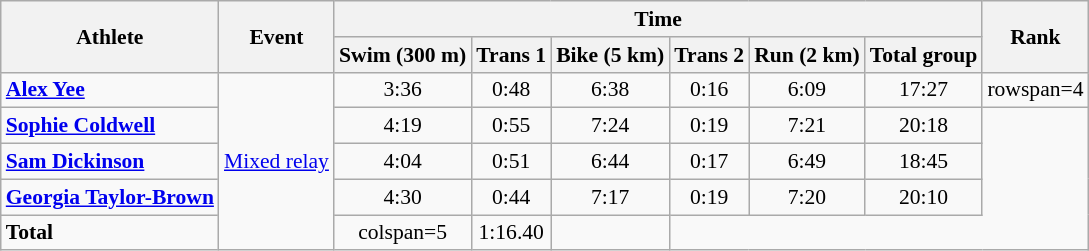<table class="wikitable" style="font-size:90%;text-align:center;">
<tr>
<th rowspan=2>Athlete</th>
<th rowspan=2>Event</th>
<th colspan=6>Time</th>
<th rowspan=2>Rank</th>
</tr>
<tr>
<th>Swim (300 m)</th>
<th>Trans 1</th>
<th>Bike (5 km)</th>
<th>Trans 2</th>
<th>Run (2 km)</th>
<th>Total group</th>
</tr>
<tr>
<td align=left><strong><a href='#'>Alex Yee</a></strong></td>
<td align=left rowspan=5><a href='#'>Mixed relay</a></td>
<td>3:36</td>
<td>0:48</td>
<td>6:38</td>
<td>0:16</td>
<td>6:09</td>
<td>17:27</td>
<td>rowspan=4 </td>
</tr>
<tr>
<td align=left><strong><a href='#'>Sophie Coldwell</a></strong></td>
<td>4:19</td>
<td>0:55</td>
<td>7:24</td>
<td>0:19</td>
<td>7:21</td>
<td>20:18</td>
</tr>
<tr>
<td align=left><strong><a href='#'>Sam Dickinson</a></strong></td>
<td>4:04</td>
<td>0:51</td>
<td>6:44</td>
<td>0:17</td>
<td>6:49</td>
<td>18:45</td>
</tr>
<tr>
<td align=left><strong><a href='#'>Georgia Taylor-Brown</a></strong></td>
<td>4:30</td>
<td>0:44</td>
<td>7:17</td>
<td>0:19</td>
<td>7:20</td>
<td>20:10</td>
</tr>
<tr align=center>
<td align=left><strong>Total</strong></td>
<td>colspan=5 </td>
<td>1:16.40</td>
<td></td>
</tr>
</table>
